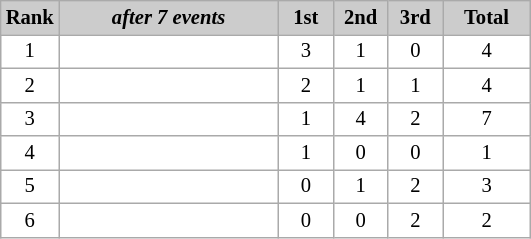<table class="wikitable plainrowheaders" style="background:#fff; font-size:86%; line-height:16px; border:grey solid 1px; border-collapse:collapse;">
<tr style="background:#ccc; text-align:center;">
<th style="background:#ccc;">Rank</th>
<th style="background:#ccc;" width="140"><em>after 7 events</em></th>
<th style="background:#ccc;" width="30">1st</th>
<th style="background:#ccc;" width="30">2nd</th>
<th style="background:#ccc;" width="30">3rd</th>
<th style="background:#ccc;" width="52">Total</th>
</tr>
<tr align=center>
<td>1</td>
<td align=left></td>
<td>3</td>
<td>1</td>
<td>0</td>
<td>4</td>
</tr>
<tr align=center>
<td>2</td>
<td align=left></td>
<td>2</td>
<td>1</td>
<td>1</td>
<td>4</td>
</tr>
<tr align=center>
<td>3</td>
<td align=left></td>
<td>1</td>
<td>4</td>
<td>2</td>
<td>7</td>
</tr>
<tr align=center>
<td>4</td>
<td align=left></td>
<td>1</td>
<td>0</td>
<td>0</td>
<td>1</td>
</tr>
<tr align=center>
<td>5</td>
<td align=left></td>
<td>0</td>
<td>1</td>
<td>2</td>
<td>3</td>
</tr>
<tr align=center>
<td>6</td>
<td align=left></td>
<td>0</td>
<td>0</td>
<td>2</td>
<td>2</td>
</tr>
</table>
